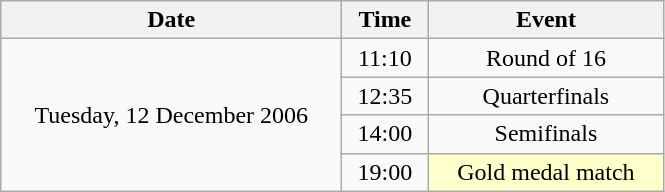<table class = "wikitable" style="text-align:center;">
<tr>
<th width=220>Date</th>
<th width=50>Time</th>
<th width=150>Event</th>
</tr>
<tr>
<td rowspan=4>Tuesday, 12 December 2006</td>
<td>11:10</td>
<td>Round of 16</td>
</tr>
<tr>
<td>12:35</td>
<td>Quarterfinals</td>
</tr>
<tr>
<td>14:00</td>
<td>Semifinals</td>
</tr>
<tr>
<td>19:00</td>
<td bgcolor=ffffcc>Gold medal match</td>
</tr>
</table>
